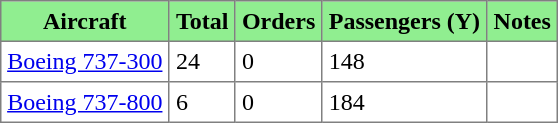<table class="toccolours" border="1" cellpadding="4" style="margin:1em auto; border-collapse:collapse">
<tr bgcolor=lightgreen>
<th>Aircraft</th>
<th>Total</th>
<th>Orders</th>
<th>Passengers (Y)</th>
<th>Notes</th>
</tr>
<tr>
<td><a href='#'>Boeing 737-300</a></td>
<td>24</td>
<td>0</td>
<td>148</td>
<td></td>
</tr>
<tr>
<td><a href='#'>Boeing 737-800</a></td>
<td>6</td>
<td>0</td>
<td>184</td>
<td></td>
</tr>
</table>
